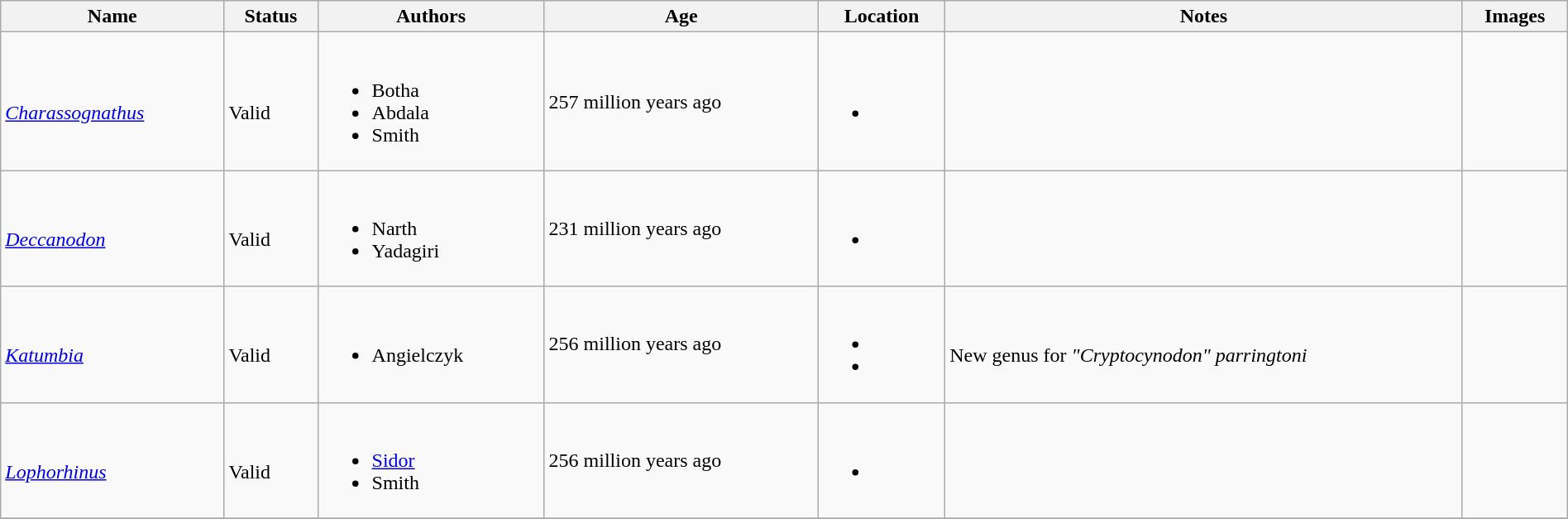<table class="wikitable sortable" align="center" width="100%">
<tr>
<th>Name</th>
<th>Status</th>
<th>Authors</th>
<th>Age</th>
<th>Location</th>
<th width="33%" class="unsortable">Notes</th>
<th>Images</th>
</tr>
<tr>
<td><br><em><a href='#'>Charassognathus</a></em></td>
<td><br>Valid</td>
<td><br><ul><li>Botha</li><li>Abdala</li><li>Smith</li></ul></td>
<td>257 million years ago</td>
<td><br><ul><li></li></ul></td>
<td></td>
<td><br></td>
</tr>
<tr>
<td><br><em><a href='#'>Deccanodon</a></em></td>
<td><br>Valid</td>
<td><br><ul><li>Narth</li><li>Yadagiri</li></ul></td>
<td>231 million years ago</td>
<td><br><ul><li></li></ul></td>
<td></td>
<td></td>
</tr>
<tr>
<td><br><em><a href='#'>Katumbia</a></em></td>
<td><br>Valid</td>
<td><br><ul><li>Angielczyk</li></ul></td>
<td>256 million years ago</td>
<td><br><ul><li></li><li></li></ul></td>
<td><br>New genus for <em>"Cryptocynodon" parringtoni</em></td>
<td></td>
</tr>
<tr>
<td><br><em><a href='#'>Lophorhinus</a></em></td>
<td><br>Valid</td>
<td><br><ul><li><a href='#'>Sidor</a></li><li>Smith</li></ul></td>
<td>256 million years ago</td>
<td><br><ul><li></li></ul></td>
<td></td>
<td></td>
</tr>
<tr>
</tr>
</table>
